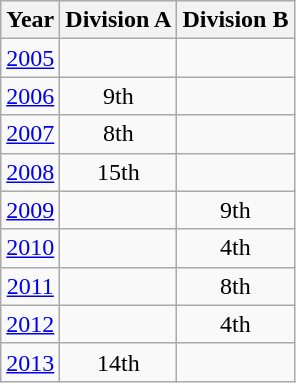<table class="wikitable" style="text-align:center">
<tr>
<th>Year</th>
<th>Division A</th>
<th>Division B</th>
</tr>
<tr>
<td><a href='#'>2005</a></td>
<td></td>
<td></td>
</tr>
<tr>
<td><a href='#'>2006</a></td>
<td>9th</td>
<td></td>
</tr>
<tr>
<td><a href='#'>2007</a></td>
<td>8th</td>
<td></td>
</tr>
<tr>
<td><a href='#'>2008</a></td>
<td>15th</td>
<td></td>
</tr>
<tr>
<td><a href='#'>2009</a></td>
<td></td>
<td>9th</td>
</tr>
<tr>
<td><a href='#'>2010</a></td>
<td></td>
<td>4th</td>
</tr>
<tr>
<td><a href='#'>2011</a></td>
<td></td>
<td>8th</td>
</tr>
<tr>
<td><a href='#'>2012</a></td>
<td></td>
<td>4th</td>
</tr>
<tr>
<td><a href='#'>2013</a></td>
<td>14th</td>
<td></td>
</tr>
</table>
